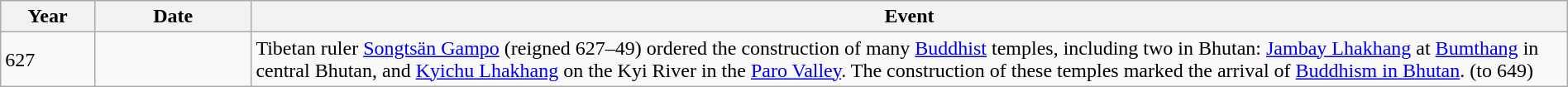<table class="wikitable" width="100%">
<tr>
<th style="width:6%">Year</th>
<th style="width:10%">Date</th>
<th>Event</th>
</tr>
<tr>
<td>627</td>
<td></td>
<td>Tibetan ruler <a href='#'>Songtsän Gampo</a> (reigned 627–49) ordered the construction of many <a href='#'>Buddhist</a> temples, including two in Bhutan: <a href='#'>Jambay Lhakhang</a> at <a href='#'>Bumthang</a> in central Bhutan, and <a href='#'>Kyichu Lhakhang</a> on the Kyi River in the <a href='#'>Paro Valley</a>. The construction of these temples marked the arrival of <a href='#'>Buddhism in Bhutan</a>. (to 649)</td>
</tr>
</table>
